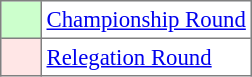<table bgcolor="#f7f8ff" cellpadding="3" cellspacing="0" border="1" style="font-size: 95%; border: gray solid 1px; border-collapse: collapse;text-align:center;">
<tr>
<td style="background: #CCFFCC;" width="20"></td>
<td bgcolor="#ffffff" align="left"><a href='#'>Championship Round</a></td>
</tr>
<tr>
<td style="background: #FFE6E6;" width="20"></td>
<td bgcolor="#ffffff" align="left"><a href='#'>Relegation Round</a></td>
</tr>
</table>
